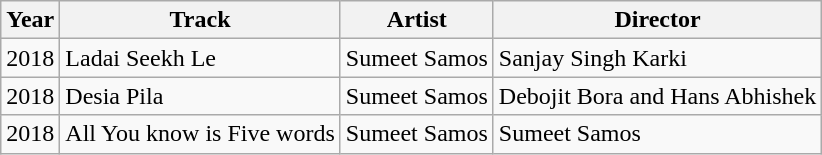<table class="wikitable sortable">
<tr>
<th>Year</th>
<th>Track</th>
<th>Artist</th>
<th>Director</th>
</tr>
<tr>
<td>2018</td>
<td>Ladai Seekh Le</td>
<td>Sumeet Samos</td>
<td>Sanjay Singh Karki</td>
</tr>
<tr>
<td>2018</td>
<td>Desia Pila</td>
<td>Sumeet Samos</td>
<td>Debojit Bora and Hans Abhishek</td>
</tr>
<tr>
<td>2018</td>
<td>All You know is Five words</td>
<td>Sumeet Samos</td>
<td>Sumeet Samos</td>
</tr>
</table>
